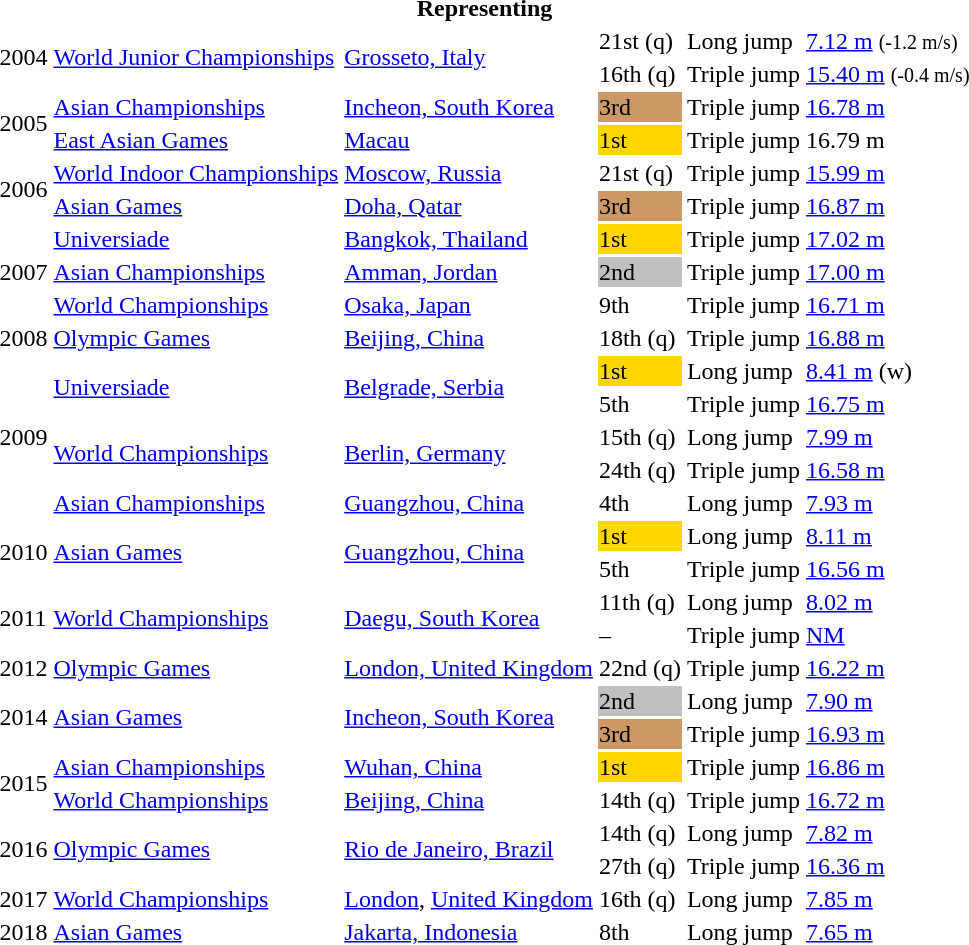<table>
<tr>
<th colspan="6">Representing </th>
</tr>
<tr>
<td rowspan=2>2004</td>
<td rowspan=2><a href='#'>World Junior Championships</a></td>
<td rowspan=2><a href='#'>Grosseto, Italy</a></td>
<td>21st (q)</td>
<td>Long jump</td>
<td><a href='#'>7.12 m</a>  <small>(-1.2 m/s)</small></td>
</tr>
<tr>
<td>16th (q)</td>
<td>Triple jump</td>
<td><a href='#'>15.40 m</a>  <small>(-0.4 m/s)</small></td>
</tr>
<tr>
<td rowspan=2>2005</td>
<td><a href='#'>Asian Championships</a></td>
<td><a href='#'>Incheon, South Korea</a></td>
<td bgcolor=cc9966>3rd</td>
<td>Triple jump</td>
<td><a href='#'>16.78 m</a></td>
</tr>
<tr>
<td><a href='#'>East Asian Games</a></td>
<td><a href='#'>Macau</a></td>
<td bgcolor=gold>1st</td>
<td>Triple jump</td>
<td>16.79 m</td>
</tr>
<tr>
<td rowspan=2>2006</td>
<td><a href='#'>World Indoor Championships</a></td>
<td><a href='#'>Moscow, Russia</a></td>
<td>21st (q)</td>
<td>Triple jump</td>
<td><a href='#'>15.99 m</a></td>
</tr>
<tr>
<td><a href='#'>Asian Games</a></td>
<td><a href='#'>Doha, Qatar</a></td>
<td bgcolor=cc9966>3rd</td>
<td>Triple jump</td>
<td><a href='#'>16.87 m</a></td>
</tr>
<tr>
<td rowspan=3>2007</td>
<td><a href='#'>Universiade</a></td>
<td><a href='#'>Bangkok, Thailand</a></td>
<td bgcolor=gold>1st</td>
<td>Triple jump</td>
<td><a href='#'>17.02 m</a></td>
</tr>
<tr>
<td><a href='#'>Asian Championships</a></td>
<td><a href='#'>Amman, Jordan</a></td>
<td bgcolor=silver>2nd</td>
<td>Triple jump</td>
<td><a href='#'>17.00 m</a></td>
</tr>
<tr>
<td><a href='#'>World Championships</a></td>
<td><a href='#'>Osaka, Japan</a></td>
<td>9th</td>
<td>Triple jump</td>
<td><a href='#'>16.71 m</a></td>
</tr>
<tr>
<td>2008</td>
<td><a href='#'>Olympic Games</a></td>
<td><a href='#'>Beijing, China</a></td>
<td>18th (q)</td>
<td>Triple jump</td>
<td><a href='#'>16.88 m</a></td>
</tr>
<tr>
<td rowspan=5>2009</td>
<td rowspan=2><a href='#'>Universiade</a></td>
<td rowspan=2><a href='#'>Belgrade, Serbia</a></td>
<td bgcolor=gold>1st</td>
<td>Long jump</td>
<td><a href='#'>8.41 m</a> (w)</td>
</tr>
<tr>
<td>5th</td>
<td>Triple jump</td>
<td><a href='#'>16.75 m</a></td>
</tr>
<tr>
<td rowspan=2><a href='#'>World Championships</a></td>
<td rowspan=2><a href='#'>Berlin, Germany</a></td>
<td>15th (q)</td>
<td>Long jump</td>
<td><a href='#'>7.99 m</a></td>
</tr>
<tr>
<td>24th (q)</td>
<td>Triple jump</td>
<td><a href='#'>16.58 m</a></td>
</tr>
<tr>
<td><a href='#'>Asian Championships</a></td>
<td><a href='#'>Guangzhou, China</a></td>
<td>4th</td>
<td>Long jump</td>
<td><a href='#'>7.93 m</a></td>
</tr>
<tr>
<td rowspan=2>2010</td>
<td rowspan=2><a href='#'>Asian Games</a></td>
<td rowspan=2><a href='#'>Guangzhou, China</a></td>
<td bgcolor=gold>1st</td>
<td>Long jump</td>
<td><a href='#'>8.11 m</a></td>
</tr>
<tr>
<td>5th</td>
<td>Triple jump</td>
<td><a href='#'>16.56 m</a></td>
</tr>
<tr>
<td rowspan=2>2011</td>
<td rowspan=2><a href='#'>World Championships</a></td>
<td rowspan=2><a href='#'>Daegu, South Korea</a></td>
<td>11th (q)</td>
<td>Long jump</td>
<td><a href='#'>8.02 m</a></td>
</tr>
<tr>
<td>–</td>
<td>Triple jump</td>
<td><a href='#'>NM</a></td>
</tr>
<tr>
<td>2012</td>
<td><a href='#'>Olympic Games</a></td>
<td><a href='#'>London, United Kingdom</a></td>
<td>22nd (q)</td>
<td>Triple jump</td>
<td><a href='#'>16.22 m</a></td>
</tr>
<tr>
<td rowspan=2>2014</td>
<td rowspan=2><a href='#'>Asian Games</a></td>
<td rowspan=2><a href='#'>Incheon, South Korea</a></td>
<td bgcolor=silver>2nd</td>
<td>Long jump</td>
<td><a href='#'>7.90 m</a></td>
</tr>
<tr>
<td bgcolor=cc9966>3rd</td>
<td>Triple jump</td>
<td><a href='#'>16.93 m</a></td>
</tr>
<tr>
<td rowspan=2>2015</td>
<td><a href='#'>Asian Championships</a></td>
<td><a href='#'>Wuhan, China</a></td>
<td bgcolor=gold>1st</td>
<td>Triple jump</td>
<td><a href='#'>16.86 m</a></td>
</tr>
<tr>
<td><a href='#'>World Championships</a></td>
<td><a href='#'>Beijing, China</a></td>
<td>14th (q)</td>
<td>Triple jump</td>
<td><a href='#'>16.72 m</a></td>
</tr>
<tr>
<td rowspan=2>2016</td>
<td rowspan=2><a href='#'>Olympic Games</a></td>
<td rowspan=2><a href='#'>Rio de Janeiro, Brazil</a></td>
<td>14th (q)</td>
<td>Long jump</td>
<td><a href='#'>7.82 m</a></td>
</tr>
<tr>
<td>27th (q)</td>
<td>Triple jump</td>
<td><a href='#'>16.36 m</a></td>
</tr>
<tr>
<td>2017</td>
<td><a href='#'>World Championships</a></td>
<td><a href='#'>London</a>, <a href='#'>United Kingdom</a></td>
<td>16th (q)</td>
<td>Long jump</td>
<td><a href='#'>7.85 m</a></td>
</tr>
<tr>
<td>2018</td>
<td><a href='#'>Asian Games</a></td>
<td><a href='#'>Jakarta, Indonesia</a></td>
<td>8th</td>
<td>Long jump</td>
<td><a href='#'>7.65 m</a></td>
</tr>
</table>
